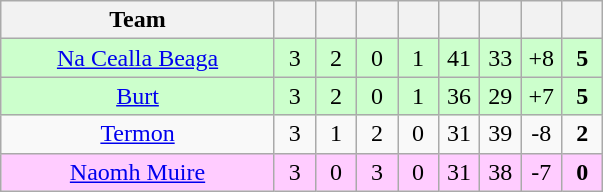<table class="wikitable" style="text-align:center">
<tr>
<th style="width:175px;">Team</th>
<th width="20"></th>
<th width="20"></th>
<th width="20"></th>
<th width="20"></th>
<th width="20"></th>
<th width="20"></th>
<th width="20"></th>
<th width="20"></th>
</tr>
<tr style="background:#cfc;">
<td><a href='#'>Na Cealla Beaga</a></td>
<td>3</td>
<td>2</td>
<td>0</td>
<td>1</td>
<td>41</td>
<td>33</td>
<td>+8</td>
<td><strong>5</strong></td>
</tr>
<tr style="background:#cfc;">
<td><a href='#'>Burt</a></td>
<td>3</td>
<td>2</td>
<td>0</td>
<td>1</td>
<td>36</td>
<td>29</td>
<td>+7</td>
<td><strong>5</strong></td>
</tr>
<tr>
<td><a href='#'>Termon</a></td>
<td>3</td>
<td>1</td>
<td>2</td>
<td>0</td>
<td>31</td>
<td>39</td>
<td>-8</td>
<td><strong>2</strong></td>
</tr>
<tr style="background:#fcf;">
<td><a href='#'>Naomh Muire</a></td>
<td>3</td>
<td>0</td>
<td>3</td>
<td>0</td>
<td>31</td>
<td>38</td>
<td>-7</td>
<td><strong>0</strong></td>
</tr>
</table>
